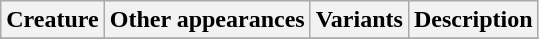<table class="wikitable">
<tr ">
<th>Creature</th>
<th>Other appearances</th>
<th>Variants</th>
<th>Description</th>
</tr>
<tr>
</tr>
</table>
